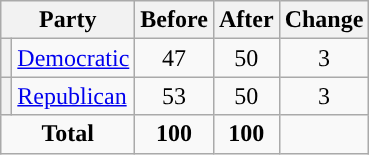<table class="wikitable" style="text-align:center;">
<tr>
<th colspan="2">Party</th>
<th>Before</th>
<th>After</th>
<th>Change</th>
</tr>
<tr>
<th style="background-color:"></th>
<td style="text-align:left;"><a href='#'>Democratic</a></td>
<td>47</td>
<td>50</td>
<td> 3</td>
</tr>
<tr>
<th style="background-color:"></th>
<td style="text-align:left;"><a href='#'>Republican</a></td>
<td>53</td>
<td>50</td>
<td> 3</td>
</tr>
<tr>
<td colspan="2"><strong>Total</strong></td>
<td><strong>100</strong></td>
<td><strong>100</strong></td>
<td></td>
</tr>
</table>
